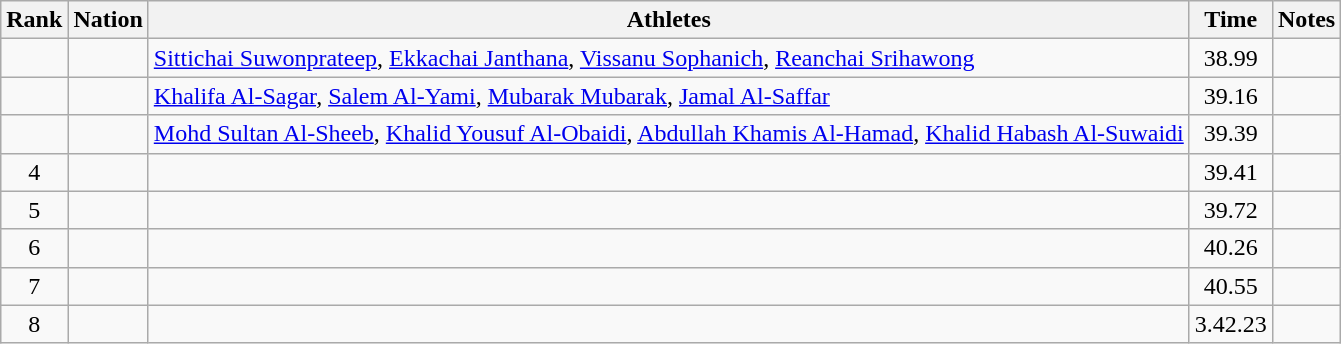<table class="wikitable sortable" style="text-align:center">
<tr>
<th>Rank</th>
<th>Nation</th>
<th>Athletes</th>
<th>Time</th>
<th>Notes</th>
</tr>
<tr>
<td></td>
<td align=left></td>
<td align=left><a href='#'>Sittichai Suwonprateep</a>, <a href='#'>Ekkachai Janthana</a>, <a href='#'>Vissanu Sophanich</a>, <a href='#'>Reanchai Srihawong</a></td>
<td>38.99</td>
<td></td>
</tr>
<tr>
<td></td>
<td align=left></td>
<td align=left><a href='#'>Khalifa Al-Sagar</a>, <a href='#'>Salem Al-Yami</a>, <a href='#'>Mubarak Mubarak</a>, <a href='#'>Jamal Al-Saffar</a></td>
<td>39.16</td>
<td></td>
</tr>
<tr>
<td></td>
<td align=left></td>
<td align=left><a href='#'>Mohd Sultan Al-Sheeb</a>, <a href='#'>Khalid Yousuf Al-Obaidi</a>, <a href='#'>Abdullah Khamis Al-Hamad</a>, <a href='#'>Khalid Habash Al-Suwaidi</a></td>
<td>39.39</td>
<td></td>
</tr>
<tr>
<td>4</td>
<td align=left></td>
<td align=left></td>
<td>39.41</td>
<td></td>
</tr>
<tr>
<td>5</td>
<td align=left></td>
<td align=left></td>
<td>39.72</td>
<td></td>
</tr>
<tr>
<td>6</td>
<td align=left></td>
<td align=left></td>
<td>40.26</td>
<td></td>
</tr>
<tr>
<td>7</td>
<td align=left></td>
<td align=left></td>
<td>40.55</td>
<td></td>
</tr>
<tr>
<td>8</td>
<td align=left></td>
<td align=left></td>
<td>3.42.23</td>
<td></td>
</tr>
</table>
